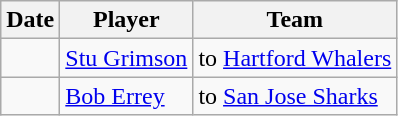<table class="wikitable">
<tr>
<th>Date</th>
<th>Player</th>
<th>Team</th>
</tr>
<tr>
<td></td>
<td><a href='#'>Stu Grimson</a></td>
<td>to <a href='#'>Hartford Whalers</a></td>
</tr>
<tr>
<td></td>
<td><a href='#'>Bob Errey</a></td>
<td>to <a href='#'>San Jose Sharks</a></td>
</tr>
</table>
